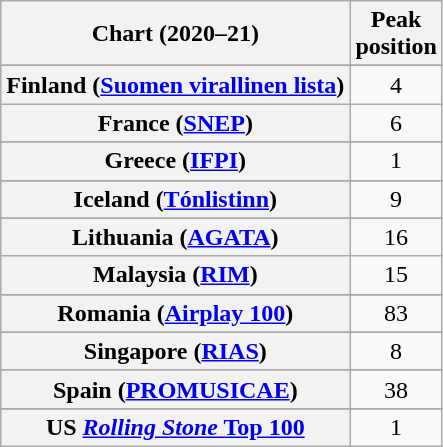<table class="wikitable sortable plainrowheaders" style="text-align:center">
<tr>
<th scope="col">Chart (2020–21)</th>
<th scope="col">Peak<br>position</th>
</tr>
<tr>
</tr>
<tr>
</tr>
<tr>
</tr>
<tr>
</tr>
<tr>
</tr>
<tr>
</tr>
<tr>
</tr>
<tr>
<th scope="row">Finland (<a href='#'>Suomen virallinen lista</a>)</th>
<td>4</td>
</tr>
<tr>
<th scope="row">France (<a href='#'>SNEP</a>)</th>
<td>6</td>
</tr>
<tr>
</tr>
<tr>
</tr>
<tr>
<th scope="row">Greece (<a href='#'>IFPI</a>)</th>
<td>1</td>
</tr>
<tr>
</tr>
<tr>
</tr>
<tr>
<th scope="row">Iceland (<a href='#'>Tónlistinn</a>)</th>
<td>9</td>
</tr>
<tr>
</tr>
<tr>
</tr>
<tr>
<th scope="row">Lithuania (<a href='#'>AGATA</a>)</th>
<td>16</td>
</tr>
<tr>
<th scope="row">Malaysia (<a href='#'>RIM</a>)</th>
<td>15</td>
</tr>
<tr>
</tr>
<tr>
</tr>
<tr>
</tr>
<tr>
</tr>
<tr>
</tr>
<tr>
</tr>
<tr>
<th scope="row">Romania (<a href='#'>Airplay 100</a>)</th>
<td>83</td>
</tr>
<tr>
</tr>
<tr>
<th scope="row">Singapore (<a href='#'>RIAS</a>)</th>
<td>8</td>
</tr>
<tr>
</tr>
<tr>
</tr>
<tr>
<th scope="row">Spain (<a href='#'>PROMUSICAE</a>)</th>
<td>38</td>
</tr>
<tr>
</tr>
<tr>
</tr>
<tr>
</tr>
<tr>
</tr>
<tr>
</tr>
<tr>
</tr>
<tr>
</tr>
<tr>
</tr>
<tr>
<th scope="row">US <a href='#'><em>Rolling Stone</em> Top 100</a></th>
<td>1</td>
</tr>
</table>
